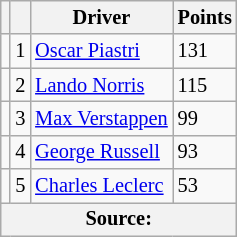<table class="wikitable" style="font-size: 85%;">
<tr>
<th scope="col"></th>
<th scope="col"></th>
<th scope="col">Driver</th>
<th scope="col">Points</th>
</tr>
<tr>
<td align="left"></td>
<td align="center">1</td>
<td> <a href='#'>Oscar Piastri</a></td>
<td align="left">131</td>
</tr>
<tr>
<td align="left"></td>
<td align="center">2</td>
<td> <a href='#'>Lando Norris</a></td>
<td align="left">115</td>
</tr>
<tr>
<td align="left"></td>
<td align="center">3</td>
<td> <a href='#'>Max Verstappen</a></td>
<td align="left">99</td>
</tr>
<tr>
<td align="left"></td>
<td align="center">4</td>
<td> <a href='#'>George Russell</a></td>
<td align="left">93</td>
</tr>
<tr>
<td align="left"></td>
<td align="center">5</td>
<td> <a href='#'>Charles Leclerc</a></td>
<td align="left">53</td>
</tr>
<tr>
<th colspan=4>Source:</th>
</tr>
</table>
